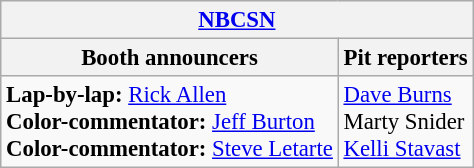<table class="wikitable" style="font-size: 95%">
<tr>
<th colspan="2"><a href='#'>NBCSN</a></th>
</tr>
<tr>
<th>Booth announcers</th>
<th>Pit reporters</th>
</tr>
<tr>
<td><strong>Lap-by-lap:</strong> <a href='#'>Rick Allen</a><br><strong>Color-commentator:</strong> <a href='#'>Jeff Burton</a><br><strong>Color-commentator:</strong> <a href='#'>Steve Letarte</a></td>
<td><a href='#'>Dave Burns</a><br>Marty Snider<br><a href='#'>Kelli Stavast</a></td>
</tr>
</table>
